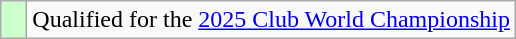<table class="wikitable" style="text-align:left">
<tr>
<td width=10px bgcolor=#CCFFCC></td>
<td>Qualified for the <a href='#'>2025 Club World Championship</a></td>
</tr>
</table>
